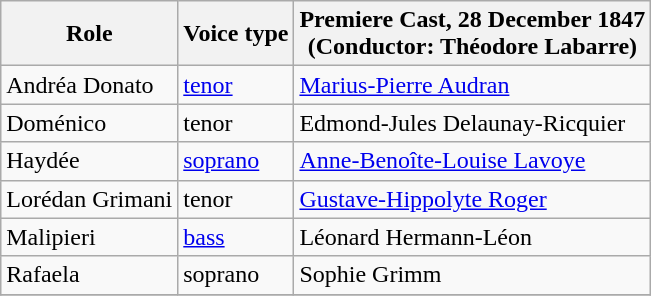<table class="wikitable">
<tr>
<th>Role</th>
<th>Voice type</th>
<th>Premiere Cast, 28 December 1847<br>(Conductor: Théodore Labarre)</th>
</tr>
<tr>
<td>Andréa Donato</td>
<td><a href='#'>tenor</a></td>
<td><a href='#'>Marius-Pierre Audran</a></td>
</tr>
<tr>
<td>Doménico</td>
<td>tenor</td>
<td>Edmond-Jules Delaunay-Ricquier</td>
</tr>
<tr>
<td>Haydée</td>
<td><a href='#'>soprano</a></td>
<td><a href='#'>Anne-Benoîte-Louise Lavoye</a></td>
</tr>
<tr>
<td>Lorédan Grimani</td>
<td>tenor</td>
<td><a href='#'>Gustave-Hippolyte Roger</a></td>
</tr>
<tr>
<td>Malipieri</td>
<td><a href='#'>bass</a></td>
<td>Léonard Hermann-Léon</td>
</tr>
<tr>
<td>Rafaela</td>
<td>soprano</td>
<td>Sophie Grimm</td>
</tr>
<tr>
</tr>
</table>
